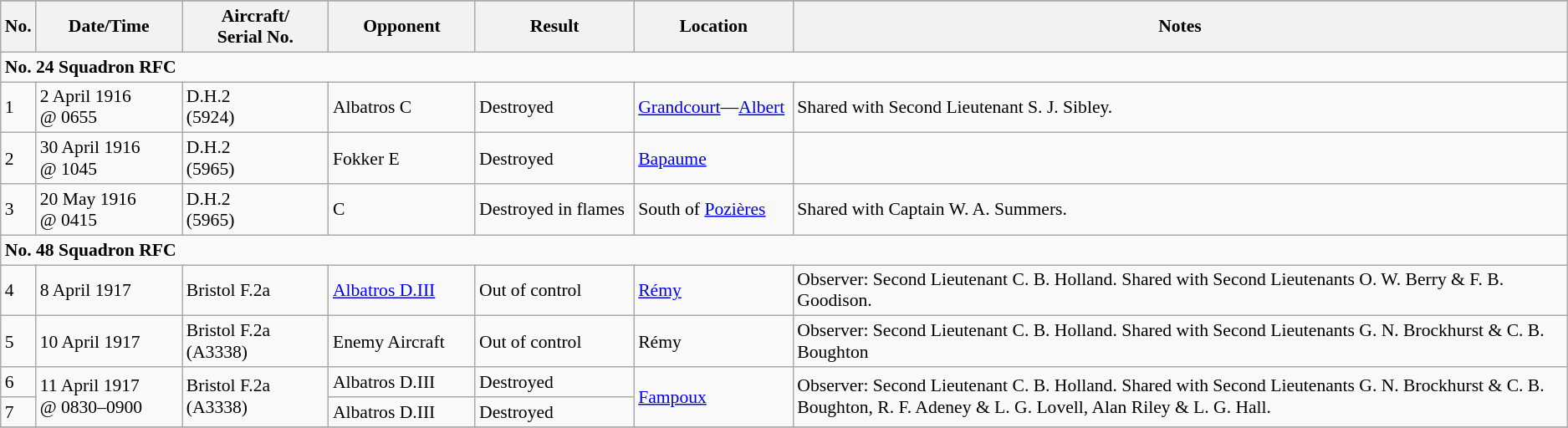<table class="wikitable" style="font-size:90%;">
<tr>
</tr>
<tr>
<th>No.</th>
<th width="110">Date/Time</th>
<th width="110">Aircraft/<br>Serial No.</th>
<th width="110">Opponent</th>
<th width="120">Result</th>
<th width="120">Location</th>
<th>Notes</th>
</tr>
<tr>
<td colspan="7"><strong>No. 24 Squadron RFC</strong></td>
</tr>
<tr>
<td>1</td>
<td>2 April 1916<br>@ 0655</td>
<td>D.H.2<br>(5924)</td>
<td>Albatros C</td>
<td>Destroyed</td>
<td><a href='#'>Grandcourt</a>—<a href='#'>Albert</a></td>
<td>Shared with Second Lieutenant S. J. Sibley.</td>
</tr>
<tr>
<td>2</td>
<td>30 April 1916<br>@ 1045</td>
<td>D.H.2<br>(5965)</td>
<td>Fokker E</td>
<td>Destroyed</td>
<td><a href='#'>Bapaume</a></td>
</tr>
<tr>
<td>3</td>
<td>20 May 1916<br>@ 0415</td>
<td>D.H.2<br>(5965)</td>
<td>C</td>
<td>Destroyed in flames</td>
<td>South of <a href='#'>Pozières</a></td>
<td>Shared with Captain W. A. Summers.</td>
</tr>
<tr>
<td colspan="7"><strong>No. 48 Squadron RFC</strong></td>
</tr>
<tr>
<td>4</td>
<td>8 April 1917</td>
<td>Bristol F.2a</td>
<td><a href='#'>Albatros D.III</a></td>
<td>Out of control</td>
<td><a href='#'>Rémy</a></td>
<td>Observer: Second Lieutenant C. B. Holland. Shared with Second Lieutenants O. W. Berry & F. B. Goodison.</td>
</tr>
<tr>
<td>5</td>
<td>10 April 1917</td>
<td>Bristol F.2a<br>(A3338)</td>
<td>Enemy Aircraft</td>
<td>Out of control</td>
<td>Rémy</td>
<td>Observer: Second Lieutenant C. B. Holland. Shared with Second Lieutenants G. N. Brockhurst & C. B. Boughton</td>
</tr>
<tr>
<td>6</td>
<td rowspan="2">11 April 1917<br>@ 0830–0900</td>
<td rowspan="2">Bristol F.2a<br>(A3338)</td>
<td>Albatros D.III</td>
<td>Destroyed</td>
<td rowspan="2"><a href='#'>Fampoux</a></td>
<td rowspan="2">Observer: Second Lieutenant C. B. Holland. Shared with Second Lieutenants G. N. Brockhurst & C. B. Boughton, R. F. Adeney & L. G. Lovell, Alan Riley & L. G. Hall.</td>
</tr>
<tr>
<td>7</td>
<td>Albatros D.III</td>
<td>Destroyed</td>
</tr>
<tr>
</tr>
</table>
